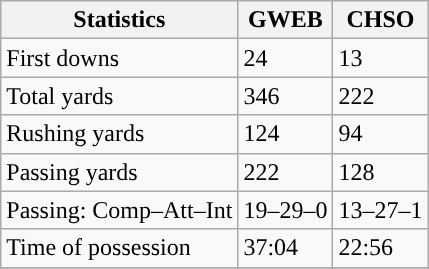<table class="wikitable" style="float: left;">
<tr>
<th>Statistics</th>
<th>GWEB</th>
<th>CHSO</th>
</tr>
<tr>
<td>First downs</td>
<td>24</td>
<td>13</td>
</tr>
<tr>
<td>Total yards</td>
<td>346</td>
<td>222</td>
</tr>
<tr>
<td>Rushing yards</td>
<td>124</td>
<td>94</td>
</tr>
<tr>
<td>Passing yards</td>
<td>222</td>
<td>128</td>
</tr>
<tr>
<td>Passing: Comp–Att–Int</td>
<td>19–29–0</td>
<td>13–27–1</td>
</tr>
<tr>
<td>Time of possession</td>
<td>37:04</td>
<td>22:56</td>
</tr>
<tr>
</tr>
</table>
